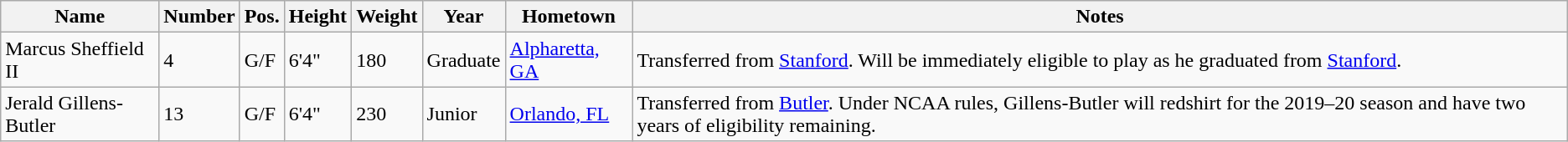<table class="wikitable sortable" border="1">
<tr>
<th>Name</th>
<th>Number</th>
<th>Pos.</th>
<th>Height</th>
<th>Weight</th>
<th>Year</th>
<th>Hometown</th>
<th class="unsortable">Notes</th>
</tr>
<tr>
<td sortname>Marcus Sheffield II</td>
<td>4</td>
<td>G/F</td>
<td>6'4"</td>
<td>180</td>
<td>Graduate</td>
<td><a href='#'>Alpharetta, GA</a></td>
<td>Transferred from <a href='#'>Stanford</a>. Will be immediately eligible to play as he graduated from <a href='#'>Stanford</a>.</td>
</tr>
<tr>
<td sortname>Jerald Gillens-Butler</td>
<td>13</td>
<td>G/F</td>
<td>6'4"</td>
<td>230</td>
<td>Junior</td>
<td><a href='#'>Orlando, FL</a></td>
<td>Transferred from <a href='#'>Butler</a>. Under NCAA rules, Gillens-Butler will redshirt for the 2019–20 season and have two years of eligibility remaining.</td>
</tr>
</table>
